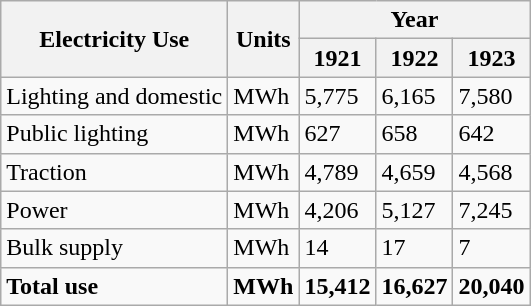<table class="wikitable">
<tr>
<th rowspan="2">Electricity  Use</th>
<th rowspan="2">Units</th>
<th colspan="3">Year</th>
</tr>
<tr>
<th>1921</th>
<th>1922</th>
<th>1923</th>
</tr>
<tr>
<td>Lighting  and domestic</td>
<td>MWh</td>
<td>5,775</td>
<td>6,165</td>
<td>7,580</td>
</tr>
<tr>
<td>Public  lighting</td>
<td>MWh</td>
<td>627</td>
<td>658</td>
<td>642</td>
</tr>
<tr>
<td>Traction</td>
<td>MWh</td>
<td>4,789</td>
<td>4,659</td>
<td>4,568</td>
</tr>
<tr>
<td>Power</td>
<td>MWh</td>
<td>4,206</td>
<td>5,127</td>
<td>7,245</td>
</tr>
<tr>
<td>Bulk  supply</td>
<td>MWh</td>
<td>14</td>
<td>17</td>
<td>7</td>
</tr>
<tr>
<td><strong>Total  use</strong></td>
<td><strong>MWh</strong></td>
<td><strong>15,412</strong></td>
<td><strong>16,627</strong></td>
<td><strong>20,040</strong></td>
</tr>
</table>
